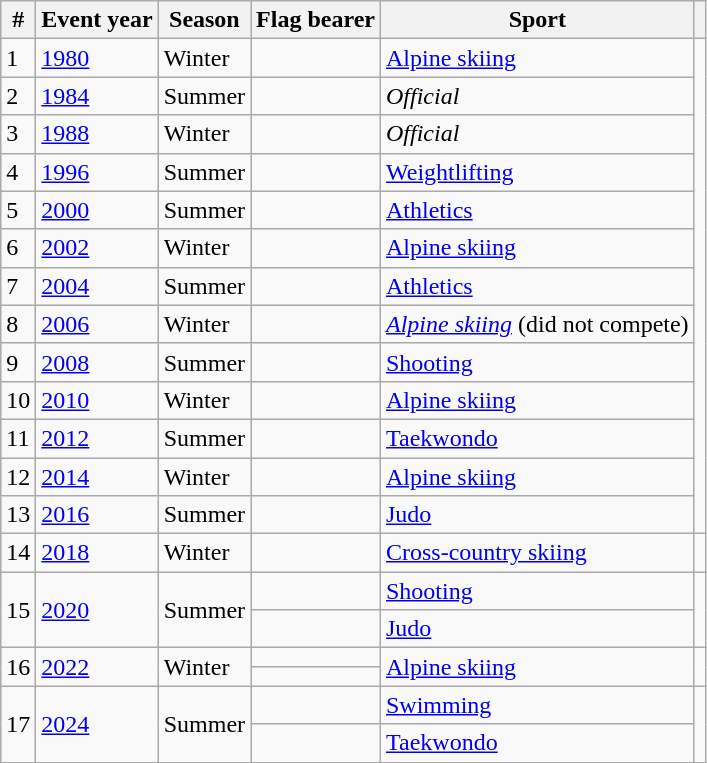<table class="wikitable sortable">
<tr>
<th>#</th>
<th>Event year</th>
<th>Season</th>
<th>Flag bearer</th>
<th>Sport</th>
<th></th>
</tr>
<tr>
<td>1</td>
<td><a href='#'>1980</a></td>
<td>Winter</td>
<td></td>
<td><a href='#'>Alpine skiing</a></td>
<td rowspan=13></td>
</tr>
<tr>
<td>2</td>
<td><a href='#'>1984</a></td>
<td>Summer</td>
<td></td>
<td><em>Official</em></td>
</tr>
<tr>
<td>3</td>
<td><a href='#'>1988</a></td>
<td>Winter</td>
<td></td>
<td><em>Official</em></td>
</tr>
<tr>
<td>4</td>
<td><a href='#'>1996</a></td>
<td>Summer</td>
<td></td>
<td><a href='#'>Weightlifting</a></td>
</tr>
<tr>
<td>5</td>
<td><a href='#'>2000</a></td>
<td>Summer</td>
<td></td>
<td><a href='#'>Athletics</a></td>
</tr>
<tr>
<td>6</td>
<td><a href='#'>2002</a></td>
<td>Winter</td>
<td></td>
<td><a href='#'>Alpine skiing</a></td>
</tr>
<tr>
<td>7</td>
<td><a href='#'>2004</a></td>
<td>Summer</td>
<td></td>
<td><a href='#'>Athletics</a></td>
</tr>
<tr>
<td>8</td>
<td><a href='#'>2006</a></td>
<td>Winter</td>
<td></td>
<td><em><a href='#'>Alpine skiing</a></em> (did not compete)</td>
</tr>
<tr>
<td>9</td>
<td><a href='#'>2008</a></td>
<td>Summer</td>
<td></td>
<td><a href='#'>Shooting</a></td>
</tr>
<tr>
<td>10</td>
<td><a href='#'>2010</a></td>
<td>Winter</td>
<td></td>
<td><a href='#'>Alpine skiing</a></td>
</tr>
<tr>
<td>11</td>
<td><a href='#'>2012</a></td>
<td>Summer</td>
<td></td>
<td><a href='#'>Taekwondo</a></td>
</tr>
<tr>
<td>12</td>
<td><a href='#'>2014</a></td>
<td>Winter</td>
<td></td>
<td><a href='#'>Alpine skiing</a></td>
</tr>
<tr>
<td>13</td>
<td><a href='#'>2016</a></td>
<td>Summer</td>
<td></td>
<td><a href='#'>Judo</a></td>
</tr>
<tr>
<td>14</td>
<td><a href='#'>2018</a></td>
<td>Winter</td>
<td></td>
<td><a href='#'>Cross-country skiing</a></td>
<td></td>
</tr>
<tr>
<td rowspan=2>15</td>
<td rowspan=2><a href='#'>2020</a></td>
<td rowspan=2>Summer</td>
<td></td>
<td><a href='#'>Shooting</a></td>
<td rowspan=2></td>
</tr>
<tr>
<td></td>
<td><a href='#'>Judo</a></td>
</tr>
<tr>
<td rowspan=2>16</td>
<td rowspan=2><a href='#'>2022</a></td>
<td rowspan=2>Winter</td>
<td></td>
<td rowspan=2><a href='#'>Alpine skiing</a></td>
<td rowspan=2></td>
</tr>
<tr>
<td></td>
</tr>
<tr>
<td rowspan=2>17</td>
<td rowspan=2><a href='#'>2024</a></td>
<td rowspan=2>Summer</td>
<td></td>
<td><a href='#'>Swimming</a></td>
<td rowspan=2></td>
</tr>
<tr>
<td></td>
<td><a href='#'>Taekwondo</a></td>
</tr>
</table>
